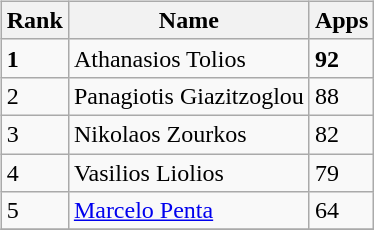<table>
<tr>
<td width="10"> </td>
<td valign="top"><br><table class="wikitable" style="text-align: center">
<tr>
<th>Rank</th>
<th>Name</th>
<th>Apps</th>
</tr>
<tr>
<td align=left><strong>1</strong></td>
<td align=left> Athanasios Tolios</td>
<td align=left><strong>92</strong></td>
</tr>
<tr>
<td align=left>2</td>
<td align=left> Panagiotis Giazitzoglou</td>
<td align=left>88</td>
</tr>
<tr>
<td align=left>3</td>
<td align=left> Nikolaos Zourkos</td>
<td align=left>82</td>
</tr>
<tr>
<td align=left>4</td>
<td align=left> Vasilios Liolios</td>
<td align=left>79</td>
</tr>
<tr>
<td align=left>5</td>
<td align=left> <a href='#'>Marcelo Penta</a></td>
<td align=left>64</td>
</tr>
<tr>
</tr>
</table>
</td>
</tr>
</table>
